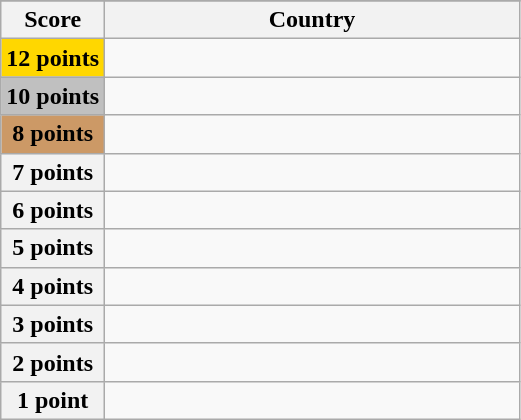<table class="wikitable">
<tr>
</tr>
<tr>
<th scope="col" width="20%">Score</th>
<th scope="col">Country</th>
</tr>
<tr>
<th scope="row" style="background:gold">12 points</th>
<td></td>
</tr>
<tr>
<th scope="row" style="background:silver">10 points</th>
<td></td>
</tr>
<tr>
<th scope="row" style="background:#CC9966">8 points</th>
<td></td>
</tr>
<tr>
<th scope="row">7 points</th>
<td></td>
</tr>
<tr>
<th scope="row">6 points</th>
<td></td>
</tr>
<tr>
<th scope="row">5 points</th>
<td></td>
</tr>
<tr>
<th scope="row">4 points</th>
<td></td>
</tr>
<tr>
<th scope="row">3 points</th>
<td></td>
</tr>
<tr>
<th scope="row">2 points</th>
<td></td>
</tr>
<tr>
<th scope="row">1 point</th>
<td></td>
</tr>
</table>
